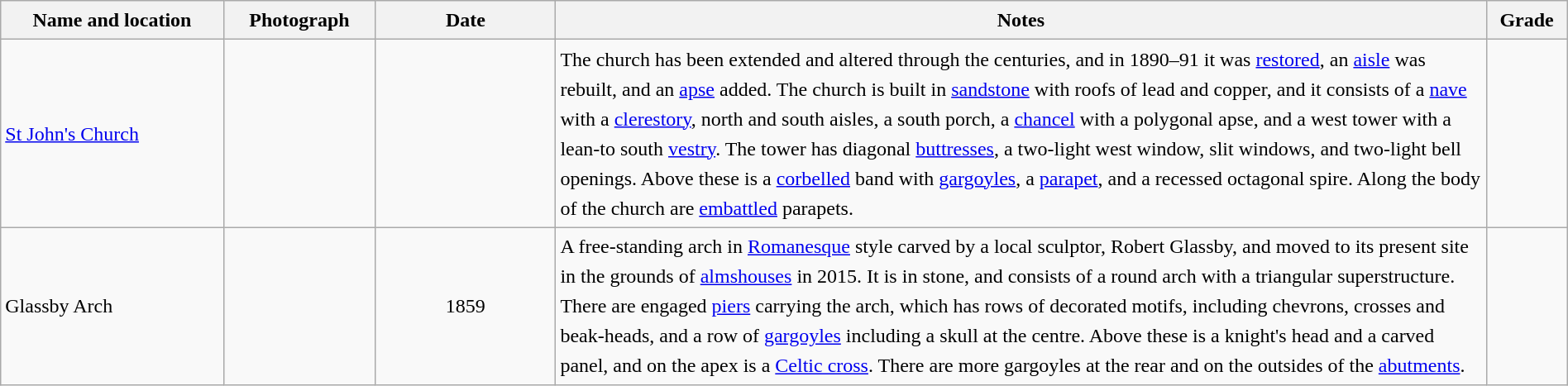<table class="wikitable sortable plainrowheaders" style="width:100%; border:0; text-align:left; line-height:150%;">
<tr>
<th scope="col"  style="width:150px">Name and location</th>
<th scope="col"  style="width:100px" class="unsortable">Photograph</th>
<th scope="col"  style="width:120px">Date</th>
<th scope="col"  style="width:650px" class="unsortable">Notes</th>
<th scope="col"  style="width:50px">Grade</th>
</tr>
<tr>
<td><a href='#'>St John's Church</a><br><small></small></td>
<td></td>
<td align="center"></td>
<td>The church has been extended and altered through the centuries, and in 1890–91 it was <a href='#'>restored</a>, an <a href='#'>aisle</a> was rebuilt, and an <a href='#'>apse</a> added.  The church is built in <a href='#'>sandstone</a> with roofs of lead and copper, and it consists of a <a href='#'>nave</a> with a <a href='#'>clerestory</a>, north and south aisles, a south porch, a <a href='#'>chancel</a> with a polygonal apse, and a west tower with a lean-to south <a href='#'>vestry</a>.  The tower has diagonal <a href='#'>buttresses</a>, a two-light west window, slit windows, and two-light bell openings.  Above these is a <a href='#'>corbelled</a> band with <a href='#'>gargoyles</a>, a <a href='#'>parapet</a>, and a recessed octagonal spire.  Along the body of the church are <a href='#'>embattled</a> parapets.</td>
<td align="center" ></td>
</tr>
<tr>
<td>Glassby Arch<br><small></small></td>
<td></td>
<td align="center">1859</td>
<td>A free-standing arch in <a href='#'>Romanesque</a> style carved by a local sculptor, Robert Glassby, and moved to its present site in the grounds of <a href='#'>almshouses</a> in 2015.  It is in stone, and consists of a round arch with a triangular superstructure. There are engaged <a href='#'>piers</a> carrying the arch, which has rows of decorated motifs, including chevrons, crosses and beak-heads, and a row of <a href='#'>gargoyles</a> including a skull at the centre.  Above these is a knight's head and a carved panel, and on the apex is a <a href='#'>Celtic cross</a>.  There are more gargoyles at the rear and on the outsides of the <a href='#'>abutments</a>.</td>
<td align="center" ></td>
</tr>
<tr>
</tr>
</table>
